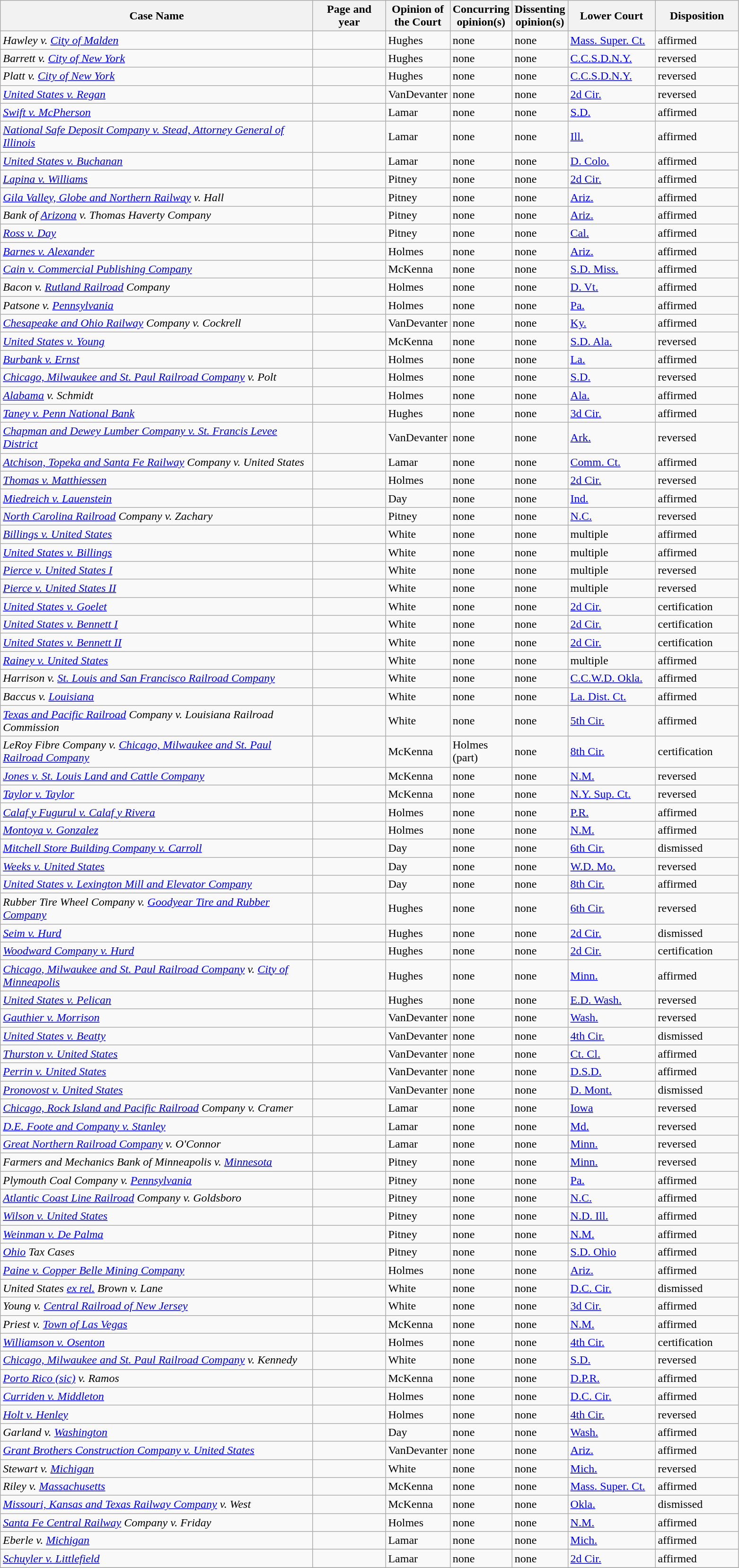<table class="wikitable sortable">
<tr>
<th scope="col" style="width: 433px;">Case Name</th>
<th scope="col" style="width: 95px;">Page and year</th>
<th scope="col" style="width: 10px;">Opinion of the Court</th>
<th scope="col" style="width: 10px;">Concurring opinion(s)</th>
<th scope="col" style="width: 10px;">Dissenting opinion(s)</th>
<th scope="col" style="width: 116px;">Lower Court</th>
<th scope="col" style="width: 110px;">Disposition</th>
</tr>
<tr>
<td><em>Hawley v. <a href='#'>City of Malden</a></em></td>
<td align="right"></td>
<td>Hughes</td>
<td>none</td>
<td>none</td>
<td><a href='#'>Mass. Super. Ct.</a></td>
<td>affirmed</td>
</tr>
<tr>
<td><em>Barrett v. <a href='#'>City of New York</a></em></td>
<td align="right"></td>
<td>Hughes</td>
<td>none</td>
<td>none</td>
<td><a href='#'>C.C.S.D.N.Y.</a></td>
<td>reversed</td>
</tr>
<tr>
<td><em>Platt v. <a href='#'>City of New York</a></em></td>
<td align="right"></td>
<td>Hughes</td>
<td>none</td>
<td>none</td>
<td><a href='#'>C.C.S.D.N.Y.</a></td>
<td>reversed</td>
</tr>
<tr>
<td><em><a href='#'>United States v. Regan</a></em></td>
<td align="right"></td>
<td>VanDevanter</td>
<td>none</td>
<td>none</td>
<td><a href='#'>2d Cir.</a></td>
<td>reversed</td>
</tr>
<tr>
<td><em><a href='#'>Swift v. McPherson</a></em></td>
<td align="right"></td>
<td>Lamar</td>
<td>none</td>
<td>none</td>
<td><a href='#'>S.D.</a></td>
<td>affirmed</td>
</tr>
<tr>
<td><em><a href='#'>National Safe Deposit Company v. Stead, Attorney General of Illinois</a></em></td>
<td align="right"></td>
<td>Lamar</td>
<td>none</td>
<td>none</td>
<td><a href='#'>Ill.</a></td>
<td>affirmed</td>
</tr>
<tr>
<td><em><a href='#'>United States v. Buchanan</a></em></td>
<td align="right"></td>
<td>Lamar</td>
<td>none</td>
<td>none</td>
<td><a href='#'>D. Colo.</a></td>
<td>affirmed</td>
</tr>
<tr>
<td><em><a href='#'>Lapina v. Williams</a></em></td>
<td align="right"></td>
<td>Pitney</td>
<td>none</td>
<td>none</td>
<td><a href='#'>2d Cir.</a></td>
<td>affirmed</td>
</tr>
<tr>
<td><em><a href='#'>Gila Valley, Globe and Northern Railway</a> v. Hall</em></td>
<td align="right"></td>
<td>Pitney</td>
<td>none</td>
<td>none</td>
<td><a href='#'>Ariz.</a></td>
<td>affirmed</td>
</tr>
<tr>
<td><em>Bank of <a href='#'>Arizona</a> v. Thomas Haverty Company</em></td>
<td align="right"></td>
<td>Pitney</td>
<td>none</td>
<td>none</td>
<td><a href='#'>Ariz.</a></td>
<td>affirmed</td>
</tr>
<tr>
<td><em><a href='#'>Ross v. Day</a></em></td>
<td align="right"></td>
<td>Pitney</td>
<td>none</td>
<td>none</td>
<td><a href='#'>Cal.</a></td>
<td>affirmed</td>
</tr>
<tr>
<td><em><a href='#'>Barnes v. Alexander</a></em></td>
<td align="right"></td>
<td>Holmes</td>
<td>none</td>
<td>none</td>
<td><a href='#'>Ariz.</a></td>
<td>affirmed</td>
</tr>
<tr>
<td><em><a href='#'>Cain v. Commercial Publishing Company</a></em></td>
<td align="right"></td>
<td>McKenna</td>
<td>none</td>
<td>none</td>
<td><a href='#'>S.D. Miss.</a></td>
<td>affirmed</td>
</tr>
<tr>
<td><em>Bacon v. <a href='#'>Rutland Railroad</a> Company</em></td>
<td align="right"></td>
<td>Holmes</td>
<td>none</td>
<td>none</td>
<td><a href='#'>D. Vt.</a></td>
<td>affirmed</td>
</tr>
<tr>
<td><em>Patsone v. <a href='#'>Pennsylvania</a></em></td>
<td align="right"></td>
<td>Holmes</td>
<td>none</td>
<td>none</td>
<td><a href='#'>Pa.</a></td>
<td>affirmed</td>
</tr>
<tr>
<td><em><a href='#'>Chesapeake and Ohio Railway</a> Company v. Cockrell</em></td>
<td align="right"></td>
<td>VanDevanter</td>
<td>none</td>
<td>none</td>
<td><a href='#'>Ky.</a></td>
<td>affirmed</td>
</tr>
<tr>
<td><em><a href='#'>United States v. Young</a></em></td>
<td align="right"></td>
<td>McKenna</td>
<td>none</td>
<td>none</td>
<td><a href='#'>S.D. Ala.</a></td>
<td>reversed</td>
</tr>
<tr>
<td><em><a href='#'>Burbank v. Ernst</a></em></td>
<td align="right"></td>
<td>Holmes</td>
<td>none</td>
<td>none</td>
<td><a href='#'>La.</a></td>
<td>affirmed</td>
</tr>
<tr>
<td><em><a href='#'>Chicago, Milwaukee and St. Paul Railroad Company</a> v. Polt</em></td>
<td align="right"></td>
<td>Holmes</td>
<td>none</td>
<td>none</td>
<td><a href='#'>S.D.</a></td>
<td>reversed</td>
</tr>
<tr>
<td><em><a href='#'>Alabama</a> v. Schmidt</em></td>
<td align="right"></td>
<td>Holmes</td>
<td>none</td>
<td>none</td>
<td><a href='#'>Ala.</a></td>
<td>affirmed</td>
</tr>
<tr>
<td><em><a href='#'>Taney v. Penn National Bank</a></em></td>
<td align="right"></td>
<td>Hughes</td>
<td>none</td>
<td>none</td>
<td><a href='#'>3d Cir.</a></td>
<td>affirmed</td>
</tr>
<tr>
<td><em><a href='#'>Chapman and Dewey Lumber Company v. St. Francis Levee District</a></em></td>
<td align="right"></td>
<td>VanDevanter</td>
<td>none</td>
<td>none</td>
<td><a href='#'>Ark.</a></td>
<td>reversed</td>
</tr>
<tr>
<td><em><a href='#'>Atchison, Topeka and Santa Fe Railway</a> Company v. United States</em></td>
<td align="right"></td>
<td>Lamar</td>
<td>none</td>
<td>none</td>
<td><a href='#'>Comm. Ct.</a></td>
<td>affirmed</td>
</tr>
<tr>
<td><em><a href='#'>Thomas v. Matthiessen</a></em></td>
<td align="right"></td>
<td>Holmes</td>
<td>none</td>
<td>none</td>
<td><a href='#'>2d Cir.</a></td>
<td>reversed</td>
</tr>
<tr>
<td><em><a href='#'>Miedreich v. Lauenstein</a></em></td>
<td align="right"></td>
<td>Day</td>
<td>none</td>
<td>none</td>
<td><a href='#'>Ind.</a></td>
<td>affirmed</td>
</tr>
<tr>
<td><em><a href='#'>North Carolina Railroad</a> Company v. Zachary</em></td>
<td align="right"></td>
<td>Pitney</td>
<td>none</td>
<td>none</td>
<td><a href='#'>N.C.</a></td>
<td>reversed</td>
</tr>
<tr>
<td><em><a href='#'>Billings v. United States</a></em></td>
<td align="right"></td>
<td>White</td>
<td>none</td>
<td>none</td>
<td>multiple</td>
<td>affirmed</td>
</tr>
<tr>
<td><em><a href='#'>United States v. Billings</a></em></td>
<td align="right"></td>
<td>White</td>
<td>none</td>
<td>none</td>
<td>multiple</td>
<td>affirmed</td>
</tr>
<tr>
<td><em><a href='#'>Pierce v. United States I</a></em></td>
<td align="right"></td>
<td>White</td>
<td>none</td>
<td>none</td>
<td>multiple</td>
<td>reversed</td>
</tr>
<tr>
<td><em><a href='#'>Pierce v. United States II</a></em></td>
<td align="right"></td>
<td>White</td>
<td>none</td>
<td>none</td>
<td>multiple</td>
<td>reversed</td>
</tr>
<tr>
<td><em><a href='#'>United States v. Goelet</a></em></td>
<td align="right"></td>
<td>White</td>
<td>none</td>
<td>none</td>
<td><a href='#'>2d Cir.</a></td>
<td>certification</td>
</tr>
<tr>
<td><em><a href='#'>United States v. Bennett I</a></em></td>
<td align="right"></td>
<td>White</td>
<td>none</td>
<td>none</td>
<td><a href='#'>2d Cir.</a></td>
<td>certification</td>
</tr>
<tr>
<td><em><a href='#'>United States v. Bennett II</a></em></td>
<td align="right"></td>
<td>White</td>
<td>none</td>
<td>none</td>
<td><a href='#'>2d Cir.</a></td>
<td>certification</td>
</tr>
<tr>
<td><em><a href='#'>Rainey v. United States</a></em></td>
<td align="right"></td>
<td>White</td>
<td>none</td>
<td>none</td>
<td>multiple</td>
<td>affirmed</td>
</tr>
<tr>
<td><em>Harrison v. <a href='#'>St. Louis and San Francisco Railroad Company</a></em></td>
<td align="right"></td>
<td>White</td>
<td>none</td>
<td>none</td>
<td><a href='#'>C.C.W.D. Okla.</a></td>
<td>affirmed</td>
</tr>
<tr>
<td><em>Baccus v. <a href='#'>Louisiana</a></em></td>
<td align="right"></td>
<td>White</td>
<td>none</td>
<td>none</td>
<td><a href='#'>La. Dist. Ct.</a></td>
<td>affirmed</td>
</tr>
<tr>
<td><em><a href='#'>Texas and Pacific Railroad</a> Company v. Louisiana Railroad Commission</em></td>
<td align="right"></td>
<td>White</td>
<td>none</td>
<td>none</td>
<td><a href='#'>5th Cir.</a></td>
<td>affirmed</td>
</tr>
<tr>
<td><em>LeRoy Fibre Company v. <a href='#'>Chicago, Milwaukee and St. Paul Railroad Company</a></em></td>
<td align="right"></td>
<td>McKenna</td>
<td>Holmes (part)</td>
<td>none</td>
<td><a href='#'>8th Cir.</a></td>
<td>certification</td>
</tr>
<tr>
<td><em><a href='#'>Jones v. St. Louis Land and Cattle Company</a></em></td>
<td align="right"></td>
<td>McKenna</td>
<td>none</td>
<td>none</td>
<td><a href='#'>N.M.</a></td>
<td>reversed</td>
</tr>
<tr>
<td><em><a href='#'>Taylor v. Taylor</a></em></td>
<td align="right"></td>
<td>McKenna</td>
<td>none</td>
<td>none</td>
<td><a href='#'>N.Y. Sup. Ct.</a></td>
<td>reversed</td>
</tr>
<tr>
<td><em><a href='#'>Calaf y Fugurul v. Calaf y Rivera</a></em></td>
<td align="right"></td>
<td>Holmes</td>
<td>none</td>
<td>none</td>
<td><a href='#'>P.R.</a></td>
<td>affirmed</td>
</tr>
<tr>
<td><em><a href='#'>Montoya v. Gonzalez</a></em></td>
<td align="right"></td>
<td>Holmes</td>
<td>none</td>
<td>none</td>
<td><a href='#'>N.M.</a></td>
<td>affirmed</td>
</tr>
<tr>
<td><em><a href='#'>Mitchell Store Building Company v. Carroll</a></em></td>
<td align="right"></td>
<td>Day</td>
<td>none</td>
<td>none</td>
<td><a href='#'>6th Cir.</a></td>
<td>dismissed</td>
</tr>
<tr>
<td><em><a href='#'>Weeks v. United States</a></em></td>
<td align="right"></td>
<td>Day</td>
<td>none</td>
<td>none</td>
<td><a href='#'>W.D. Mo.</a></td>
<td>reversed</td>
</tr>
<tr>
<td><em><a href='#'>United States v. Lexington Mill and Elevator Company</a></em></td>
<td align="right"></td>
<td>Day</td>
<td>none</td>
<td>none</td>
<td><a href='#'>8th Cir.</a></td>
<td>affirmed</td>
</tr>
<tr>
<td><em>Rubber Tire Wheel Company v. <a href='#'>Goodyear Tire and Rubber Company</a></em></td>
<td align="right"></td>
<td>Hughes</td>
<td>none</td>
<td>none</td>
<td><a href='#'>6th Cir.</a></td>
<td>reversed</td>
</tr>
<tr>
<td><em><a href='#'>Seim v. Hurd</a></em></td>
<td align="right"></td>
<td>Hughes</td>
<td>none</td>
<td>none</td>
<td><a href='#'>2d Cir.</a></td>
<td>dismissed</td>
</tr>
<tr>
<td><em><a href='#'>Woodward Company v. Hurd</a></em></td>
<td align="right"></td>
<td>Hughes</td>
<td>none</td>
<td>none</td>
<td><a href='#'>2d Cir.</a></td>
<td>certification</td>
</tr>
<tr>
<td><em><a href='#'>Chicago, Milwaukee and St. Paul Railroad Company</a> v. <a href='#'>City of Minneapolis</a></em></td>
<td align="right"></td>
<td>Hughes</td>
<td>none</td>
<td>none</td>
<td><a href='#'>Minn.</a></td>
<td>affirmed</td>
</tr>
<tr>
<td><em><a href='#'>United States v. Pelican</a></em></td>
<td align="right"></td>
<td>Hughes</td>
<td>none</td>
<td>none</td>
<td><a href='#'>E.D. Wash.</a></td>
<td>reversed</td>
</tr>
<tr>
<td><em><a href='#'>Gauthier v. Morrison</a></em></td>
<td align="right"></td>
<td>VanDevanter</td>
<td>none</td>
<td>none</td>
<td><a href='#'>Wash.</a></td>
<td>reversed</td>
</tr>
<tr>
<td><em><a href='#'>United States v. Beatty</a></em></td>
<td align="right"></td>
<td>VanDevanter</td>
<td>none</td>
<td>none</td>
<td><a href='#'>4th Cir.</a></td>
<td>dismissed</td>
</tr>
<tr>
<td><em><a href='#'>Thurston v. United States</a></em></td>
<td align="right"></td>
<td>VanDevanter</td>
<td>none</td>
<td>none</td>
<td><a href='#'>Ct. Cl.</a></td>
<td>affirmed</td>
</tr>
<tr>
<td><em><a href='#'>Perrin v. United States</a></em></td>
<td align="right"></td>
<td>VanDevanter</td>
<td>none</td>
<td>none</td>
<td><a href='#'>D.S.D.</a></td>
<td>affirmed</td>
</tr>
<tr>
<td><em><a href='#'>Pronovost v. United States</a></em></td>
<td align="right"></td>
<td>VanDevanter</td>
<td>none</td>
<td>none</td>
<td><a href='#'>D. Mont.</a></td>
<td>dismissed</td>
</tr>
<tr>
<td><em><a href='#'>Chicago, Rock Island and Pacific Railroad</a> Company v. Cramer</em></td>
<td align="right"></td>
<td>Lamar</td>
<td>none</td>
<td>none</td>
<td><a href='#'>Iowa</a></td>
<td>reversed</td>
</tr>
<tr>
<td><em><a href='#'>D.E. Foote and Company v. Stanley</a></em></td>
<td align="right"></td>
<td>Lamar</td>
<td>none</td>
<td>none</td>
<td><a href='#'>Md.</a></td>
<td>reversed</td>
</tr>
<tr>
<td><em><a href='#'>Great Northern Railroad Company</a> v. O'Connor</em></td>
<td align="right"></td>
<td>Lamar</td>
<td>none</td>
<td>none</td>
<td><a href='#'>Minn.</a></td>
<td>reversed</td>
</tr>
<tr>
<td><em>Farmers and Mechanics Bank of Minneapolis v. <a href='#'>Minnesota</a></em></td>
<td align="right"></td>
<td>Pitney</td>
<td>none</td>
<td>none</td>
<td><a href='#'>Minn.</a></td>
<td>reversed</td>
</tr>
<tr>
<td><em>Plymouth Coal Company v. <a href='#'>Pennsylvania</a></em></td>
<td align="right"></td>
<td>Pitney</td>
<td>none</td>
<td>none</td>
<td><a href='#'>Pa.</a></td>
<td>affirmed</td>
</tr>
<tr>
<td><em><a href='#'>Atlantic Coast Line Railroad</a> Company v. Goldsboro</em></td>
<td align="right"></td>
<td>Pitney</td>
<td>none</td>
<td>none</td>
<td><a href='#'>N.C.</a></td>
<td>affirmed</td>
</tr>
<tr>
<td><em><a href='#'>Wilson v. United States</a></em></td>
<td align="right"></td>
<td>Pitney</td>
<td>none</td>
<td>none</td>
<td><a href='#'>N.D. Ill.</a></td>
<td>affirmed</td>
</tr>
<tr>
<td><em><a href='#'>Weinman v. De Palma</a></em></td>
<td align="right"></td>
<td>Pitney</td>
<td>none</td>
<td>none</td>
<td><a href='#'>N.M.</a></td>
<td>affirmed</td>
</tr>
<tr>
<td><em><a href='#'>Ohio</a> Tax Cases</em></td>
<td align="right"></td>
<td>Pitney</td>
<td>none</td>
<td>none</td>
<td><a href='#'>S.D. Ohio</a></td>
<td>affirmed</td>
</tr>
<tr>
<td><em><a href='#'>Paine v. Copper Belle Mining Company</a></em></td>
<td align="right"></td>
<td>Holmes</td>
<td>none</td>
<td>none</td>
<td><a href='#'>Ariz.</a></td>
<td>affirmed</td>
</tr>
<tr>
<td><em>United States <a href='#'>ex rel.</a> Brown v. Lane</em></td>
<td align="right"></td>
<td>White</td>
<td>none</td>
<td>none</td>
<td><a href='#'>D.C. Cir.</a></td>
<td>dismissed</td>
</tr>
<tr>
<td><em>Young v. <a href='#'>Central Railroad of New Jersey</a></em></td>
<td align="right"></td>
<td>White</td>
<td>none</td>
<td>none</td>
<td><a href='#'>3d Cir.</a></td>
<td>affirmed</td>
</tr>
<tr>
<td><em>Priest v. <a href='#'>Town of Las Vegas</a></em></td>
<td align="right"></td>
<td>McKenna</td>
<td>none</td>
<td>none</td>
<td><a href='#'>N.M.</a></td>
<td>affirmed</td>
</tr>
<tr>
<td><em><a href='#'>Williamson v. Osenton</a></em></td>
<td align="right"></td>
<td>Holmes</td>
<td>none</td>
<td>none</td>
<td><a href='#'>4th Cir.</a></td>
<td>certification</td>
</tr>
<tr>
<td><em><a href='#'>Chicago, Milwaukee and St. Paul Railroad Company</a> v. Kennedy</em></td>
<td align="right"></td>
<td>White</td>
<td>none</td>
<td>none</td>
<td><a href='#'>S.D.</a></td>
<td>reversed</td>
</tr>
<tr>
<td><em><a href='#'>Porto Rico (sic)</a> v. Ramos</em></td>
<td align="right"></td>
<td>McKenna</td>
<td>none</td>
<td>none</td>
<td><a href='#'>D.P.R.</a></td>
<td>affirmed</td>
</tr>
<tr>
<td><em><a href='#'>Curriden v. Middleton</a></em></td>
<td align="right"></td>
<td>Holmes</td>
<td>none</td>
<td>none</td>
<td><a href='#'>D.C. Cir.</a></td>
<td>affirmed</td>
</tr>
<tr>
<td><em><a href='#'>Holt v. Henley</a></em></td>
<td align="right"></td>
<td>Holmes</td>
<td>none</td>
<td>none</td>
<td><a href='#'>4th Cir.</a></td>
<td>reversed</td>
</tr>
<tr>
<td><em>Garland v. <a href='#'>Washington</a></em></td>
<td align="right"></td>
<td>Day</td>
<td>none</td>
<td>none</td>
<td><a href='#'>Wash.</a></td>
<td>affirmed</td>
</tr>
<tr>
<td><em><a href='#'>Grant Brothers Construction Company v. United States</a></em></td>
<td align="right"></td>
<td>VanDevanter</td>
<td>none</td>
<td>none</td>
<td><a href='#'>Ariz.</a></td>
<td>affirmed</td>
</tr>
<tr>
<td><em>Stewart v. <a href='#'>Michigan</a></em></td>
<td align="right"></td>
<td>White</td>
<td>none</td>
<td>none</td>
<td><a href='#'>Mich.</a></td>
<td>reversed</td>
</tr>
<tr>
<td><em>Riley v. <a href='#'>Massachusetts</a></em></td>
<td align="right"></td>
<td>McKenna</td>
<td>none</td>
<td>none</td>
<td><a href='#'>Mass. Super. Ct.</a></td>
<td>affirmed</td>
</tr>
<tr>
<td><em><a href='#'>Missouri, Kansas and Texas Railway Company</a> v. West</em></td>
<td align="right"></td>
<td>McKenna</td>
<td>none</td>
<td>none</td>
<td><a href='#'>Okla.</a></td>
<td>dismissed</td>
</tr>
<tr>
<td><em><a href='#'>Santa Fe Central Railway</a> Company v. Friday</em></td>
<td align="right"></td>
<td>Holmes</td>
<td>none</td>
<td>none</td>
<td><a href='#'>N.M.</a></td>
<td>affirmed</td>
</tr>
<tr>
<td><em>Eberle v. <a href='#'>Michigan</a></em></td>
<td align="right"></td>
<td>Lamar</td>
<td>none</td>
<td>none</td>
<td><a href='#'>Mich.</a></td>
<td>affirmed</td>
</tr>
<tr>
<td><em><a href='#'>Schuyler v. Littlefield</a></em></td>
<td align="right"></td>
<td>Lamar</td>
<td>none</td>
<td>none</td>
<td><a href='#'>2d Cir.</a></td>
<td>affirmed</td>
</tr>
<tr>
</tr>
</table>
